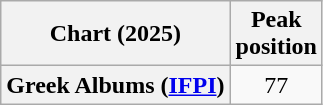<table class="wikitable sortable plainrowheaders" style="text-align:center">
<tr>
<th scope="col">Chart (2025)</th>
<th scope="col">Peak<br> position</th>
</tr>
<tr>
<th scope="row">Greek Albums (<a href='#'>IFPI</a>)</th>
<td>77</td>
</tr>
</table>
